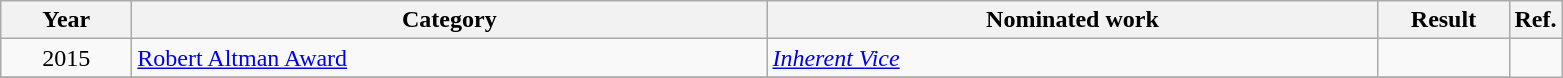<table class=wikitable>
<tr>
<th scope="col" style="width:5em;">Year</th>
<th scope="col" style="width:26em;">Category</th>
<th scope="col" style="width:25em;">Nominated work</th>
<th scope="col" style="width:5em;">Result</th>
<th>Ref.</th>
</tr>
<tr>
<td style="text-align:center;">2015</td>
<td><a href='#'>Robert Altman Award</a></td>
<td><em><a href='#'>Inherent Vice</a></em></td>
<td></td>
</tr>
<tr>
</tr>
</table>
